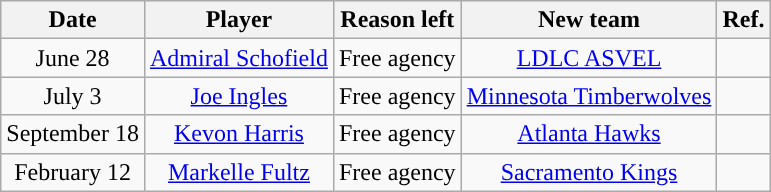<table class="wikitable sortable sortable" style="text-align: center">
<tr>
<th>Date</th>
<th>Player</th>
<th>Reason left</th>
<th>New team</th>
<th>Ref.</th>
</tr>
<tr>
<td>June 28</td>
<td><a href='#'>Admiral Schofield</a></td>
<td>Free agency</td>
<td><a href='#'>LDLC ASVEL</a></td>
<td></td>
</tr>
<tr>
<td>July 3</td>
<td><a href='#'>Joe Ingles</a></td>
<td>Free agency</td>
<td><a href='#'>Minnesota Timberwolves</a></td>
<td></td>
</tr>
<tr>
<td>September 18</td>
<td><a href='#'>Kevon Harris</a></td>
<td>Free agency</td>
<td><a href='#'>Atlanta Hawks</a></td>
<td></td>
</tr>
<tr>
<td>February 12</td>
<td><a href='#'>Markelle Fultz</a></td>
<td>Free agency</td>
<td><a href='#'>Sacramento Kings</a></td>
<td></td>
</tr>
</table>
